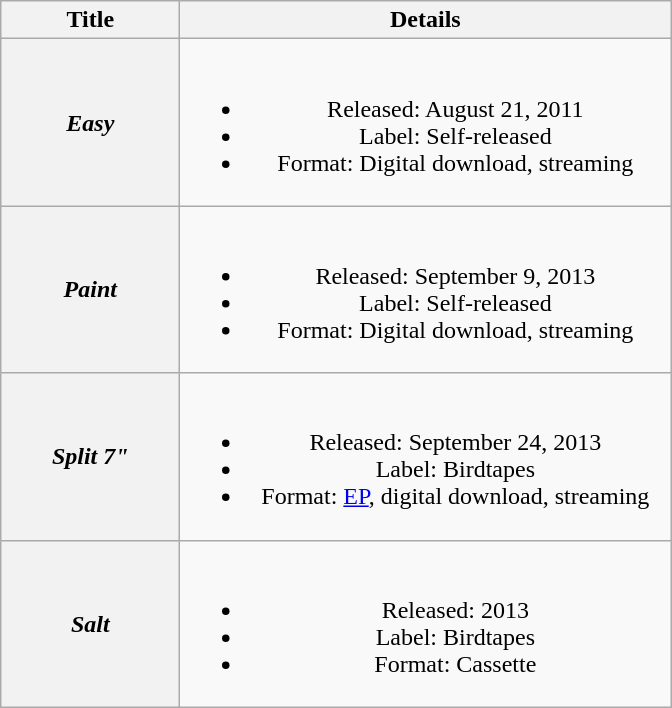<table class="wikitable plainrowheaders" style="text-align:center">
<tr>
<th scope="col" style="width:7em;">Title</th>
<th scope="col" style="width:20em;">Details</th>
</tr>
<tr>
<th scope="row"><em>Easy</em></th>
<td><br><ul><li>Released: August 21, 2011</li><li>Label: Self-released</li><li>Format: Digital download, streaming</li></ul></td>
</tr>
<tr>
<th scope="row"><em>Paint</em></th>
<td><br><ul><li>Released: September 9, 2013</li><li>Label: Self-released</li><li>Format: Digital download, streaming</li></ul></td>
</tr>
<tr>
<th scope="row"><em>Split 7"</em><br></th>
<td><br><ul><li>Released: September 24, 2013</li><li>Label: Birdtapes</li><li>Format: <a href='#'>EP</a>, digital download, streaming</li></ul></td>
</tr>
<tr>
<th scope="row"><em>Salt</em></th>
<td><br><ul><li>Released: 2013</li><li>Label: Birdtapes</li><li>Format: Cassette</li></ul></td>
</tr>
</table>
